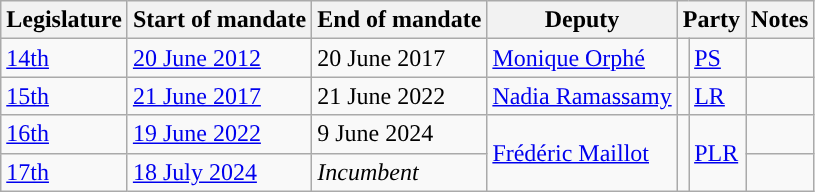<table class="wikitable">
<tr>
<th>Legislature</th>
<th>Start of mandate</th>
<th>End of mandate</th>
<th>Deputy</th>
<th colspan="2">Party</th>
<th>Notes</th>
</tr>
<tr>
<td><a href='#'>14th</a></td>
<td><a href='#'>20 June 2012</a></td>
<td>20 June 2017</td>
<td><a href='#'>Monique Orphé</a></td>
<td style="color:inherit;background-color:"></td>
<td><a href='#'>PS</a></td>
<td></td>
</tr>
<tr>
<td><a href='#'>15th</a></td>
<td><a href='#'>21 June 2017</a></td>
<td>21 June 2022</td>
<td><a href='#'>Nadia Ramassamy</a></td>
<td style="color:inherit;background:"></td>
<td><a href='#'>LR</a></td>
<td></td>
</tr>
<tr>
<td><a href='#'>16th</a></td>
<td><a href='#'>19 June 2022</a></td>
<td>9 June 2024</td>
<td rowspan="2"><a href='#'>Frédéric Maillot</a></td>
<td rowspan="2" style="color:inherit;background-color: "></td>
<td rowspan="2"><a href='#'>PLR</a></td>
<td></td>
</tr>
<tr>
<td><a href='#'>17th</a></td>
<td><a href='#'>18 July 2024</a></td>
<td><em>Incumbent</em></td>
<td></td>
</tr>
</table>
